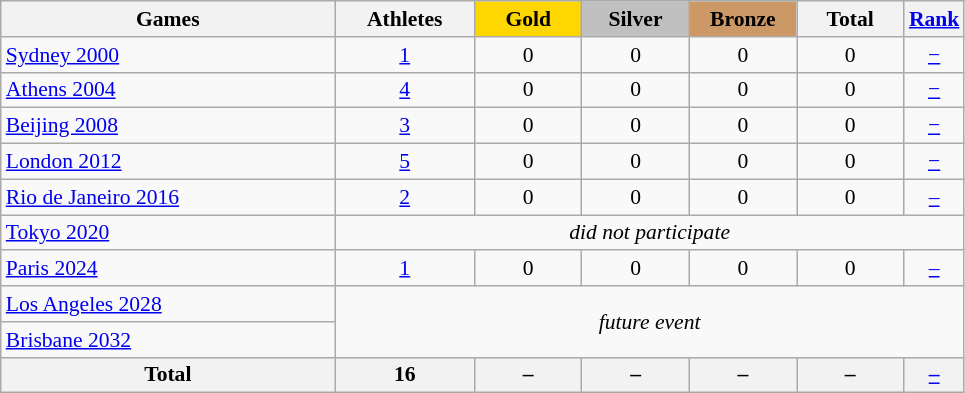<table class="wikitable" style="text-align:center; font-size:90%;">
<tr>
<th style="width:15em;">Games</th>
<th style="width:6em;">Athletes</th>
<td style="background:gold; width:4.5em; font-weight:bold;">Gold</td>
<td style="background:silver; width:4.5em; font-weight:bold;">Silver</td>
<td style="background:#cc9966; width:4.5em; font-weight:bold;">Bronze</td>
<th style="width:4.5em;">Total</th>
<th style="width:2em;"><a href='#'>Rank</a></th>
</tr>
<tr>
<td align=left> <a href='#'>Sydney 2000</a></td>
<td><a href='#'>1</a></td>
<td>0</td>
<td>0</td>
<td>0</td>
<td>0</td>
<td><a href='#'>−</a></td>
</tr>
<tr>
<td align=left> <a href='#'>Athens 2004</a></td>
<td><a href='#'>4</a></td>
<td>0</td>
<td>0</td>
<td>0</td>
<td>0</td>
<td><a href='#'>−</a></td>
</tr>
<tr>
<td align=left> <a href='#'>Beijing 2008</a></td>
<td><a href='#'>3</a></td>
<td>0</td>
<td>0</td>
<td>0</td>
<td>0</td>
<td><a href='#'>−</a></td>
</tr>
<tr>
<td align=left> <a href='#'>London 2012</a></td>
<td><a href='#'>5</a></td>
<td>0</td>
<td>0</td>
<td>0</td>
<td>0</td>
<td><a href='#'>−</a></td>
</tr>
<tr>
<td align=left> <a href='#'>Rio de Janeiro 2016</a></td>
<td><a href='#'>2</a></td>
<td>0</td>
<td>0</td>
<td>0</td>
<td>0</td>
<td><a href='#'>–</a></td>
</tr>
<tr>
<td align=left> <a href='#'>Tokyo 2020</a></td>
<td colspan=6><em>did not participate</em></td>
</tr>
<tr>
<td align=left> <a href='#'>Paris 2024</a></td>
<td><a href='#'>1</a></td>
<td>0</td>
<td>0</td>
<td>0</td>
<td>0</td>
<td><a href='#'>–</a></td>
</tr>
<tr>
<td align=left> <a href='#'>Los Angeles 2028</a></td>
<td colspan=6 rowspan=2><em>future event</em></td>
</tr>
<tr>
<td align=left> <a href='#'>Brisbane 2032</a></td>
</tr>
<tr>
<th>Total</th>
<th>16</th>
<th>–</th>
<th>–</th>
<th>–</th>
<th>–</th>
<th><a href='#'>–</a></th>
</tr>
</table>
